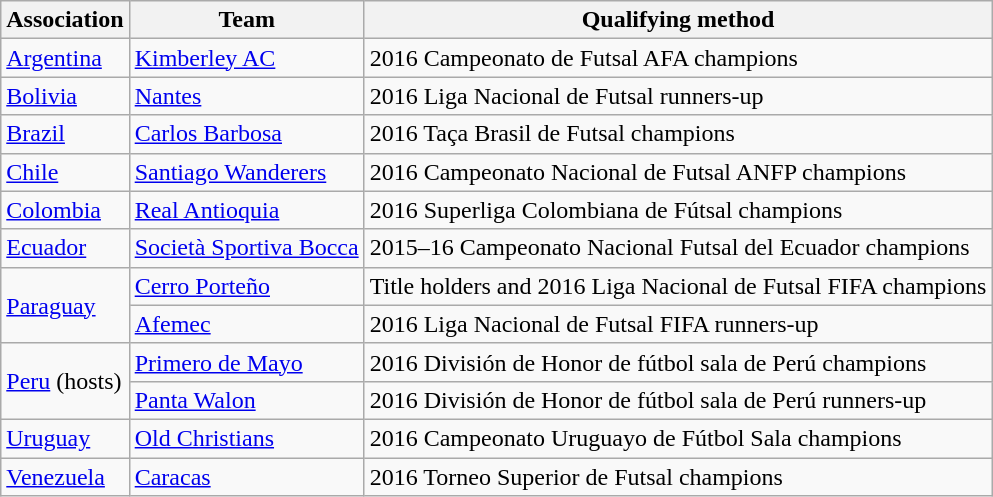<table class="wikitable sortable">
<tr>
<th>Association</th>
<th>Team</th>
<th>Qualifying method</th>
</tr>
<tr>
<td> <a href='#'>Argentina</a></td>
<td><a href='#'>Kimberley AC</a></td>
<td>2016 Campeonato de Futsal AFA champions</td>
</tr>
<tr>
<td> <a href='#'>Bolivia</a></td>
<td><a href='#'>Nantes</a></td>
<td>2016 Liga Nacional de Futsal runners-up</td>
</tr>
<tr>
<td> <a href='#'>Brazil</a></td>
<td><a href='#'>Carlos Barbosa</a></td>
<td>2016 Taça Brasil de Futsal champions</td>
</tr>
<tr>
<td> <a href='#'>Chile</a></td>
<td><a href='#'>Santiago Wanderers</a></td>
<td>2016 Campeonato Nacional de Futsal ANFP champions</td>
</tr>
<tr>
<td> <a href='#'>Colombia</a></td>
<td><a href='#'>Real Antioquia</a></td>
<td>2016 Superliga Colombiana de Fútsal champions</td>
</tr>
<tr>
<td> <a href='#'>Ecuador</a></td>
<td><a href='#'>Società Sportiva Bocca</a></td>
<td>2015–16 Campeonato Nacional Futsal del Ecuador champions</td>
</tr>
<tr>
<td rowspan=2> <a href='#'>Paraguay</a></td>
<td><a href='#'>Cerro Porteño</a></td>
<td>Title holders and 2016 Liga Nacional de Futsal FIFA champions</td>
</tr>
<tr>
<td><a href='#'>Afemec</a></td>
<td>2016 Liga Nacional de Futsal FIFA runners-up</td>
</tr>
<tr>
<td rowspan=2> <a href='#'>Peru</a> (hosts)</td>
<td><a href='#'>Primero de Mayo</a></td>
<td>2016 División de Honor de fútbol sala de Perú champions</td>
</tr>
<tr>
<td><a href='#'>Panta Walon</a></td>
<td>2016 División de Honor de fútbol sala de Perú runners-up</td>
</tr>
<tr>
<td> <a href='#'>Uruguay</a></td>
<td><a href='#'>Old Christians</a></td>
<td>2016 Campeonato Uruguayo de Fútbol Sala champions</td>
</tr>
<tr>
<td> <a href='#'>Venezuela</a></td>
<td><a href='#'>Caracas</a></td>
<td>2016 Torneo Superior de Futsal champions</td>
</tr>
</table>
